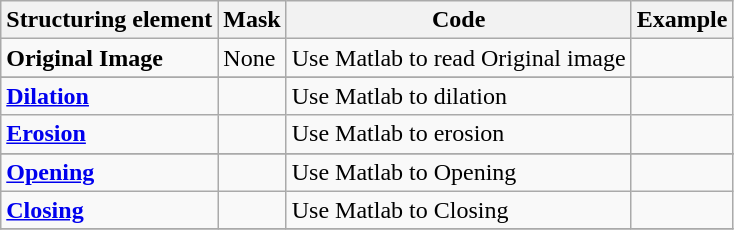<table class="wikitable">
<tr>
<th>Structuring element</th>
<th>Mask</th>
<th>Code</th>
<th>Example</th>
</tr>
<tr>
<td><strong>Original Image</strong></td>
<td>None</td>
<td>Use Matlab to read Original image<br></td>
<td></td>
</tr>
<tr>
</tr>
<tr>
<td><strong><a href='#'>Dilation</a></strong></td>
<td align="center"></td>
<td>Use Matlab to dilation<br></td>
<td></td>
</tr>
<tr>
<td><strong><a href='#'>Erosion</a></strong></td>
<td align="center"></td>
<td>Use Matlab to erosion<br></td>
<td></td>
</tr>
<tr>
</tr>
<tr>
<td><strong><a href='#'>Opening</a></strong></td>
<td align="center"></td>
<td>Use Matlab to Opening<br></td>
<td></td>
</tr>
<tr>
<td><strong><a href='#'>Closing</a></strong></td>
<td align="center"></td>
<td>Use Matlab to Closing<br></td>
<td></td>
</tr>
<tr>
</tr>
</table>
